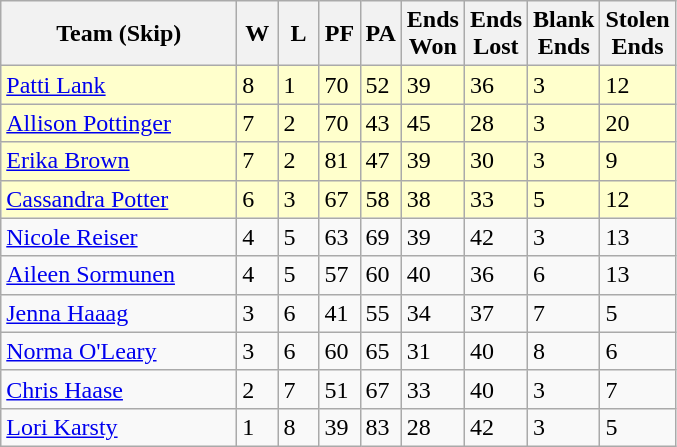<table class="wikitable">
<tr>
<th bgcolor="#efefef" width="150">Team (Skip)</th>
<th bgcolor="#efefef" width="20">W</th>
<th bgcolor="#efefef" width="20">L</th>
<th bgcolor="#efefef" width="20">PF</th>
<th bgcolor="#efefef" width="20">PA</th>
<th bgcolor="#efefef" width="20">Ends Won</th>
<th bgcolor="#efefef" width="20">Ends Lost</th>
<th bgcolor="#efefef" width="20">Blank Ends</th>
<th bgcolor="#efefef" width="20">Stolen Ends</th>
</tr>
<tr bgcolor="#ffffcc">
<td> <a href='#'>Patti Lank</a></td>
<td>8</td>
<td>1</td>
<td>70</td>
<td>52</td>
<td>39</td>
<td>36</td>
<td>3</td>
<td>12</td>
</tr>
<tr bgcolor="#ffffcc">
<td> <a href='#'>Allison Pottinger</a></td>
<td>7</td>
<td>2</td>
<td>70</td>
<td>43</td>
<td>45</td>
<td>28</td>
<td>3</td>
<td>20</td>
</tr>
<tr bgcolor="#ffffcc">
<td> <a href='#'>Erika Brown</a></td>
<td>7</td>
<td>2</td>
<td>81</td>
<td>47</td>
<td>39</td>
<td>30</td>
<td>3</td>
<td>9</td>
</tr>
<tr bgcolor="#ffffcc">
<td> <a href='#'>Cassandra Potter</a></td>
<td>6</td>
<td>3</td>
<td>67</td>
<td>58</td>
<td>38</td>
<td>33</td>
<td>5</td>
<td>12</td>
</tr>
<tr>
<td> <a href='#'>Nicole Reiser</a></td>
<td>4</td>
<td>5</td>
<td>63</td>
<td>69</td>
<td>39</td>
<td>42</td>
<td>3</td>
<td>13</td>
</tr>
<tr>
<td> <a href='#'>Aileen Sormunen</a></td>
<td>4</td>
<td>5</td>
<td>57</td>
<td>60</td>
<td>40</td>
<td>36</td>
<td>6</td>
<td>13</td>
</tr>
<tr>
<td> <a href='#'>Jenna Haaag</a></td>
<td>3</td>
<td>6</td>
<td>41</td>
<td>55</td>
<td>34</td>
<td>37</td>
<td>7</td>
<td>5</td>
</tr>
<tr>
<td> <a href='#'>Norma O'Leary</a></td>
<td>3</td>
<td>6</td>
<td>60</td>
<td>65</td>
<td>31</td>
<td>40</td>
<td>8</td>
<td>6</td>
</tr>
<tr>
<td> <a href='#'>Chris Haase</a></td>
<td>2</td>
<td>7</td>
<td>51</td>
<td>67</td>
<td>33</td>
<td>40</td>
<td>3</td>
<td>7</td>
</tr>
<tr>
<td> <a href='#'>Lori Karsty</a></td>
<td>1</td>
<td>8</td>
<td>39</td>
<td>83</td>
<td>28</td>
<td>42</td>
<td>3</td>
<td>5</td>
</tr>
</table>
